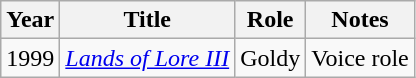<table class="wikitable sortable">
<tr>
<th>Year</th>
<th>Title</th>
<th>Role</th>
<th class="unsortable">Notes</th>
</tr>
<tr>
<td>1999</td>
<td><em><a href='#'>Lands of Lore III</a></em></td>
<td>Goldy</td>
<td>Voice role</td>
</tr>
</table>
